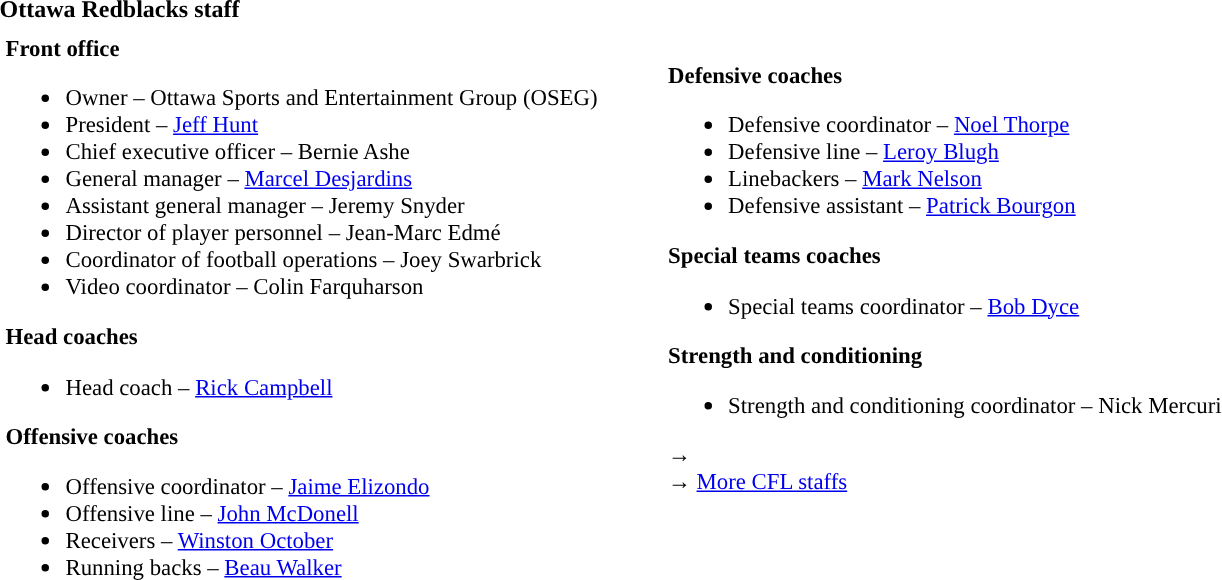<table class="toccolours" style="text-align: left;">
<tr>
<th colspan="7">Ottawa Redblacks staff</th>
</tr>
<tr>
<td colspan=7 style="text-align:right;"></td>
</tr>
<tr>
<td style="vertical-align:top;"></td>
<td style="font-size: 95%;vertical-align:top;"><strong>Front office</strong><br><ul><li>Owner – Ottawa Sports and Entertainment Group (OSEG)</li><li>President – <a href='#'>Jeff Hunt</a></li><li>Chief executive officer – Bernie Ashe</li><li>General manager – <a href='#'>Marcel Desjardins</a></li><li>Assistant general manager – Jeremy Snyder</li><li>Director of player personnel – Jean-Marc Edmé</li><li>Coordinator of football operations – Joey Swarbrick</li><li>Video coordinator – Colin Farquharson</li></ul><strong>Head coaches</strong><ul><li>Head coach – <a href='#'>Rick Campbell</a></li></ul><strong>Offensive coaches</strong><ul><li>Offensive coordinator – <a href='#'>Jaime Elizondo</a></li><li>Offensive line – <a href='#'>John McDonell</a></li><li>Receivers – <a href='#'>Winston October</a></li><li>Running backs – <a href='#'>Beau Walker</a></li></ul></td>
<td width="35"> </td>
<td style="vertical-align:top;"></td>
<td style="font-size: 95%;vertical-align:top;"><br><strong>Defensive coaches</strong><ul><li>Defensive coordinator – <a href='#'>Noel Thorpe</a></li><li>Defensive line – <a href='#'>Leroy Blugh</a></li><li>Linebackers – <a href='#'>Mark Nelson</a></li><li>Defensive assistant – <a href='#'>Patrick Bourgon</a></li></ul><strong>Special teams coaches</strong><ul><li>Special teams coordinator – <a href='#'>Bob Dyce</a></li></ul><strong>Strength and conditioning</strong><ul><li>Strength and conditioning coordinator – Nick Mercuri</li></ul>→ <span></span><br>
→ <a href='#'>More CFL staffs</a></td>
</tr>
</table>
